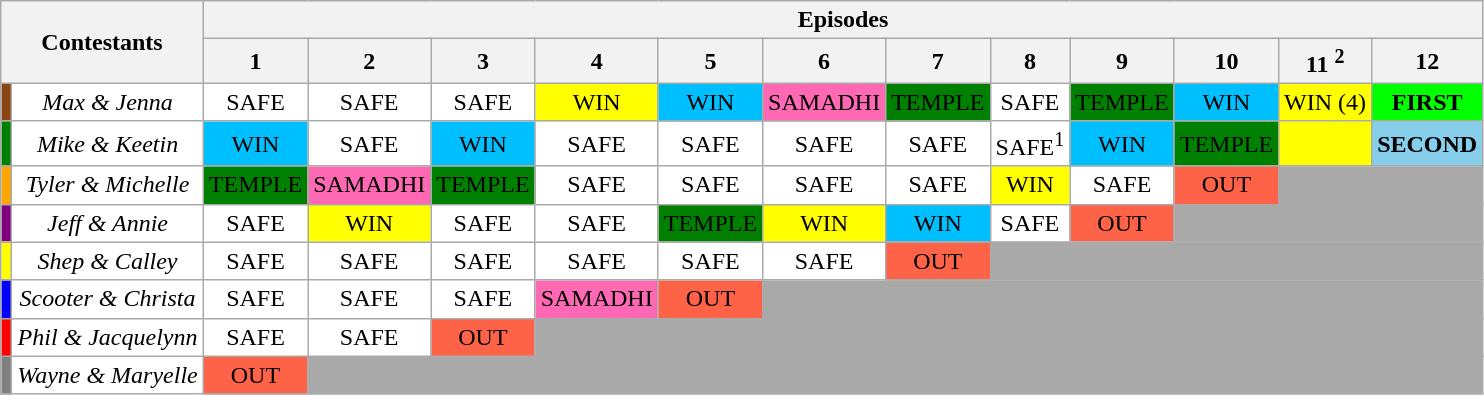<table class="wikitable" style="text-align:center; background:white">
<tr>
<th colspan=2 rowspan=2>Contestants</th>
<th colspan=13>Episodes</th>
</tr>
<tr>
<th>1</th>
<th>2</th>
<th>3</th>
<th>4</th>
<th>5</th>
<th>6</th>
<th>7</th>
<th>8</th>
<th>9</th>
<th>10</th>
<th>11 <sup>2</sup></th>
<th>12</th>
</tr>
<tr>
<td style="background:saddlebrown;"></td>
<td><em>Max & Jenna</em></td>
<td>SAFE</td>
<td>SAFE</td>
<td>SAFE</td>
<td style="background:yellow;">WIN</td>
<td style="background:deepskyblue;">WIN</td>
<td style="background:hotpink;">SAMADHI</td>
<td style="background:green;"><span>TEMPLE</span></td>
<td>SAFE</td>
<td style="background:green;"><span>TEMPLE</span></td>
<td style="background:deepskyblue;">WIN</td>
<td style="background:yellow;">WIN (4)</td>
<td style="background:lime;"><strong>FIRST</strong></td>
</tr>
<tr>
<td style="background:green;"></td>
<td><em>Mike & Keetin</em></td>
<td style="background:deepskyblue;">WIN</td>
<td>SAFE</td>
<td style="background:deepskyblue;">WIN</td>
<td>SAFE</td>
<td>SAFE</td>
<td>SAFE</td>
<td>SAFE</td>
<td>SAFE<sup>1</sup></td>
<td style="background:deepskyblue;">WIN</td>
<td style="background:green;"><span>TEMPLE</span></td>
<td style="background:yellow;"></td>
<td style="background:skyblue;"><strong>SECOND</strong></td>
</tr>
<tr>
<td style="background:orange;"></td>
<td><em>Tyler & Michelle</em></td>
<td style="background:green;"><span>TEMPLE</span></td>
<td style="background:hotpink;">SAMADHI</td>
<td style="background:green;"><span>TEMPLE</span></td>
<td>SAFE</td>
<td>SAFE</td>
<td>SAFE</td>
<td>SAFE</td>
<td style="background:yellow;">WIN</td>
<td>SAFE</td>
<td style="background:tomato;">OUT</td>
<td style="background:darkgrey;" colspan="2"></td>
</tr>
<tr>
<td style="background:purple;"></td>
<td><em>Jeff & Annie</em></td>
<td>SAFE</td>
<td style="background:yellow;">WIN</td>
<td>SAFE</td>
<td>SAFE</td>
<td style="background:green;"><span>TEMPLE</span></td>
<td style="background:yellow;">WIN</td>
<td style="background:deepskyblue;">WIN</td>
<td>SAFE</td>
<td style="background:tomato;">OUT</td>
<td style="background:darkgrey;" colspan="3"></td>
</tr>
<tr>
<td style="background:yellow;"></td>
<td><em>Shep & Calley</em></td>
<td>SAFE</td>
<td>SAFE</td>
<td>SAFE</td>
<td>SAFE</td>
<td>SAFE</td>
<td>SAFE</td>
<td style="background:tomato;">OUT</td>
<td style="background:darkgrey;" colspan="5"></td>
</tr>
<tr>
<td style="background:blue;"></td>
<td><em>Scooter & Christa</em></td>
<td>SAFE</td>
<td>SAFE</td>
<td>SAFE</td>
<td style="background:hotpink;">SAMADHI</td>
<td style="background:tomato;">OUT</td>
<td style="background:darkgrey;" colspan="7"></td>
</tr>
<tr>
<td style="background:red;"></td>
<td><em>Phil & Jacquelynn</em></td>
<td>SAFE</td>
<td>SAFE</td>
<td style="background:tomato;">OUT</td>
<td style="background:darkgrey;" colspan="9"></td>
</tr>
<tr>
<td style="background:gray;"></td>
<td><em>Wayne & Maryelle</em></td>
<td style="background:tomato;">OUT</td>
<td style="background:darkgrey;" colspan="11"></td>
</tr>
</table>
